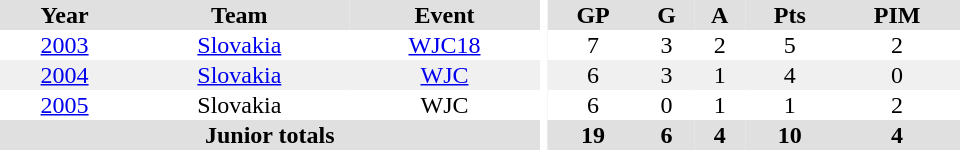<table border="0" cellpadding="1" cellspacing="0" ID="Table3" style="text-align:center; width:40em">
<tr ALIGN="center" bgcolor="#e0e0e0">
<th>Year</th>
<th>Team</th>
<th>Event</th>
<th rowspan="99" bgcolor="#ffffff"></th>
<th>GP</th>
<th>G</th>
<th>A</th>
<th>Pts</th>
<th>PIM</th>
</tr>
<tr>
<td><a href='#'>2003</a></td>
<td><a href='#'>Slovakia</a></td>
<td><a href='#'>WJC18</a></td>
<td>7</td>
<td>3</td>
<td>2</td>
<td>5</td>
<td>2</td>
</tr>
<tr bgcolor="#f0f0f0">
<td><a href='#'>2004</a></td>
<td><a href='#'>Slovakia</a></td>
<td><a href='#'>WJC</a></td>
<td>6</td>
<td>3</td>
<td>1</td>
<td>4</td>
<td>0</td>
</tr>
<tr>
<td><a href='#'>2005</a></td>
<td>Slovakia</td>
<td>WJC</td>
<td>6</td>
<td>0</td>
<td>1</td>
<td>1</td>
<td>2</td>
</tr>
<tr bgcolor="#e0e0e0">
<th colspan="3">Junior totals</th>
<th>19</th>
<th>6</th>
<th>4</th>
<th>10</th>
<th>4</th>
</tr>
</table>
